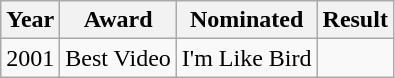<table class="wikitable">
<tr>
<th>Year</th>
<th>Award</th>
<th>Nominated</th>
<th>Result</th>
</tr>
<tr>
<td>2001</td>
<td>Best Video</td>
<td>I'm Like Bird</td>
<td></td>
</tr>
</table>
